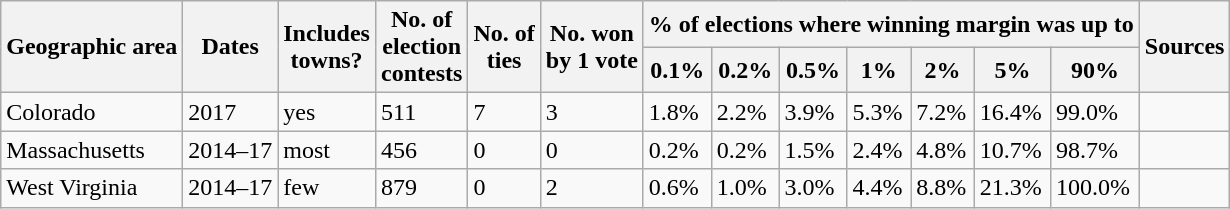<table class="wikitable">
<tr>
<th rowspan=2>Geographic area</th>
<th rowspan=2>Dates</th>
<th rowspan=2>Includes<br>towns?</th>
<th rowspan=2>No. of<br>election<br>contests</th>
<th rowspan=2>No. of<br>ties</th>
<th rowspan=2>No. won<br>by 1 vote</th>
<th colspan=7>% of elections where winning margin was up to</th>
<th rowspan=2>Sources</th>
</tr>
<tr>
<th>0.1%</th>
<th>0.2%</th>
<th>0.5%</th>
<th>1%</th>
<th>2%</th>
<th>5%</th>
<th>90%</th>
</tr>
<tr>
<td>Colorado</td>
<td>2017</td>
<td>yes</td>
<td>511</td>
<td>7</td>
<td>3</td>
<td>1.8%</td>
<td>2.2%</td>
<td>3.9%</td>
<td>5.3%</td>
<td>7.2%</td>
<td>16.4%</td>
<td>99.0%</td>
<td></td>
</tr>
<tr>
<td>Massachusetts</td>
<td>2014–17</td>
<td>most</td>
<td>456</td>
<td>0</td>
<td>0</td>
<td>0.2%</td>
<td>0.2%</td>
<td>1.5%</td>
<td>2.4%</td>
<td>4.8%</td>
<td>10.7%</td>
<td>98.7%</td>
<td></td>
</tr>
<tr>
<td>West Virginia</td>
<td>2014–17</td>
<td>few</td>
<td>879</td>
<td>0</td>
<td>2</td>
<td>0.6%</td>
<td>1.0%</td>
<td>3.0%</td>
<td>4.4%</td>
<td>8.8%</td>
<td>21.3%</td>
<td>100.0%</td>
<td> </td>
</tr>
</table>
